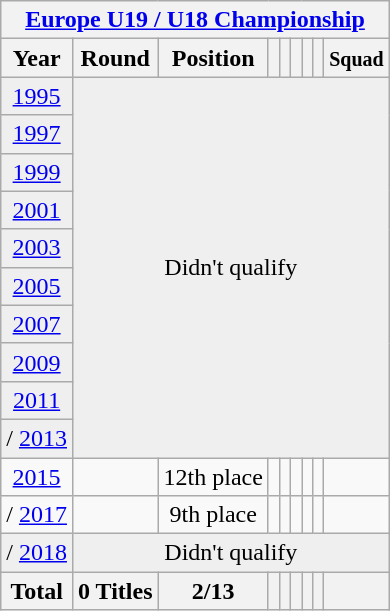<table class="wikitable" style="text-align: center;">
<tr>
<th colspan=9><a href='#'>Europe U19 / U18 Championship</a></th>
</tr>
<tr>
<th>Year</th>
<th>Round</th>
<th>Position</th>
<th></th>
<th></th>
<th></th>
<th></th>
<th></th>
<th><small>Squad</small></th>
</tr>
<tr bgcolor="efefef">
<td> <a href='#'>1995</a></td>
<td colspan=9 rowspan=10>Didn't qualify</td>
</tr>
<tr bgcolor="efefef">
<td> <a href='#'>1997</a></td>
</tr>
<tr bgcolor="efefef">
<td> <a href='#'>1999</a></td>
</tr>
<tr bgcolor="efefef">
<td> <a href='#'>2001</a></td>
</tr>
<tr bgcolor="efefef">
<td> <a href='#'>2003</a></td>
</tr>
<tr bgcolor="efefef">
<td> <a href='#'>2005</a></td>
</tr>
<tr bgcolor="efefef">
<td> <a href='#'>2007</a></td>
</tr>
<tr bgcolor="efefef">
<td> <a href='#'>2009</a></td>
</tr>
<tr bgcolor="efefef">
<td> <a href='#'>2011</a></td>
</tr>
<tr bgcolor="efefef">
<td>/ <a href='#'>2013</a></td>
</tr>
<tr>
<td> <a href='#'>2015</a></td>
<td></td>
<td>12th place</td>
<td></td>
<td></td>
<td></td>
<td></td>
<td></td>
<td></td>
</tr>
<tr>
<td>/ <a href='#'>2017</a></td>
<td></td>
<td>9th place</td>
<td></td>
<td></td>
<td></td>
<td></td>
<td></td>
<td></td>
</tr>
<tr bgcolor="efefef">
<td>/ <a href='#'>2018</a></td>
<td colspan=9>Didn't qualify</td>
</tr>
<tr>
<th>Total</th>
<th>0 Titles</th>
<th>2/13</th>
<th></th>
<th></th>
<th></th>
<th></th>
<th></th>
<th></th>
</tr>
</table>
